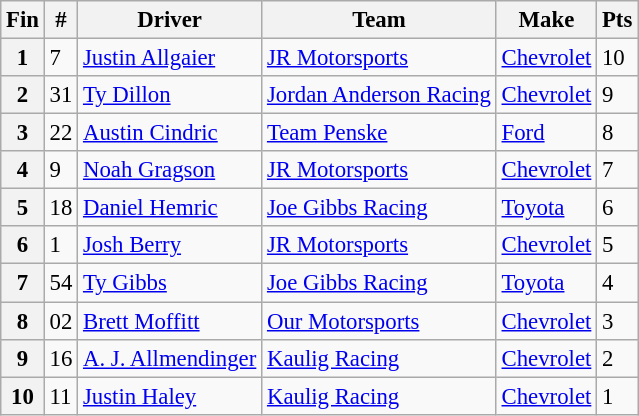<table class="wikitable" style="font-size:95%">
<tr>
<th>Fin</th>
<th>#</th>
<th>Driver</th>
<th>Team</th>
<th>Make</th>
<th>Pts</th>
</tr>
<tr>
<th>1</th>
<td>7</td>
<td><a href='#'>Justin Allgaier</a></td>
<td><a href='#'>JR Motorsports</a></td>
<td><a href='#'>Chevrolet</a></td>
<td>10</td>
</tr>
<tr>
<th>2</th>
<td>31</td>
<td><a href='#'>Ty Dillon</a></td>
<td><a href='#'>Jordan Anderson Racing</a></td>
<td><a href='#'>Chevrolet</a></td>
<td>9</td>
</tr>
<tr>
<th>3</th>
<td>22</td>
<td><a href='#'>Austin Cindric</a></td>
<td><a href='#'>Team Penske</a></td>
<td><a href='#'>Ford</a></td>
<td>8</td>
</tr>
<tr>
<th>4</th>
<td>9</td>
<td><a href='#'>Noah Gragson</a></td>
<td><a href='#'>JR Motorsports</a></td>
<td><a href='#'>Chevrolet</a></td>
<td>7</td>
</tr>
<tr>
<th>5</th>
<td>18</td>
<td><a href='#'>Daniel Hemric</a></td>
<td><a href='#'>Joe Gibbs Racing</a></td>
<td><a href='#'>Toyota</a></td>
<td>6</td>
</tr>
<tr>
<th>6</th>
<td>1</td>
<td><a href='#'>Josh Berry</a></td>
<td><a href='#'>JR Motorsports</a></td>
<td><a href='#'>Chevrolet</a></td>
<td>5</td>
</tr>
<tr>
<th>7</th>
<td>54</td>
<td><a href='#'>Ty Gibbs</a></td>
<td><a href='#'>Joe Gibbs Racing</a></td>
<td><a href='#'>Toyota</a></td>
<td>4</td>
</tr>
<tr>
<th>8</th>
<td>02</td>
<td><a href='#'>Brett Moffitt</a></td>
<td><a href='#'>Our Motorsports</a></td>
<td><a href='#'>Chevrolet</a></td>
<td>3</td>
</tr>
<tr>
<th>9</th>
<td>16</td>
<td><a href='#'>A. J. Allmendinger</a></td>
<td><a href='#'>Kaulig Racing</a></td>
<td><a href='#'>Chevrolet</a></td>
<td>2</td>
</tr>
<tr>
<th>10</th>
<td>11</td>
<td><a href='#'>Justin Haley</a></td>
<td><a href='#'>Kaulig Racing</a></td>
<td><a href='#'>Chevrolet</a></td>
<td>1</td>
</tr>
</table>
